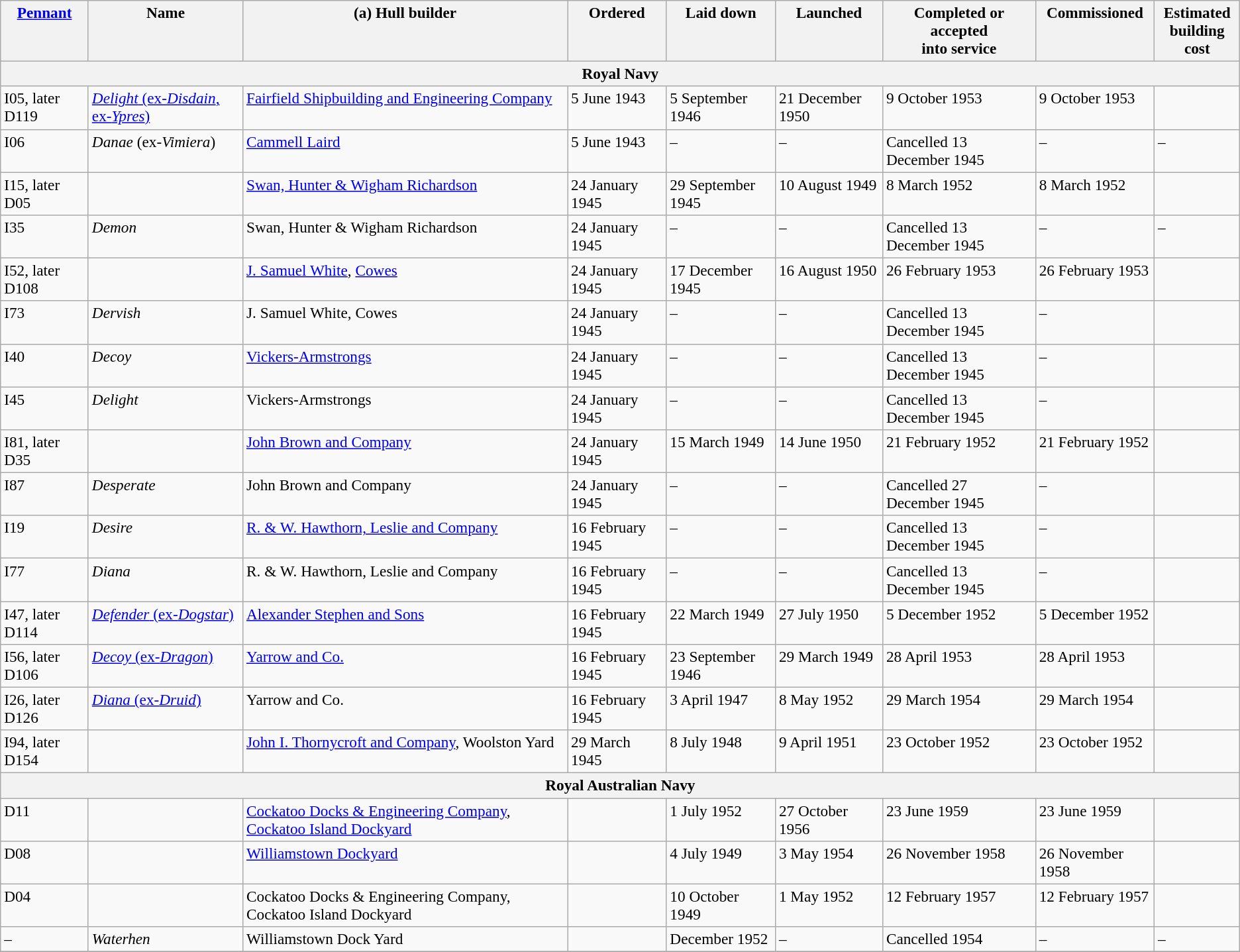<table class="wikitable" style="font-size:97%;">
<tr valign=top>
<th><a href='#'>Pennant</a></th>
<th>Name</th>
<th>(a) Hull builder</th>
<th>Ordered</th>
<th>Laid down</th>
<th>Launched</th>
<th>Completed or<br>accepted<br>into service</th>
<th>Commissioned</th>
<th>Estimated<br>building cost</th>
</tr>
<tr valign=top>
<th colspan=9>Royal Navy</th>
</tr>
<tr valign=top>
<td>I05, later D119</td>
<td><a href='#'><em>Delight</em> (ex-<em>Disdain</em>, ex-<em>Ypres</em>)</a></td>
<td><a href='#'>Fairfield Shipbuilding and Engineering Company</a></td>
<td>5 June 1943</td>
<td>5 September 1946</td>
<td>21 December 1950</td>
<td>9 October 1953</td>
<td>9 October 1953</td>
<td></td>
</tr>
<tr valign=top>
<td>I06</td>
<td><em>Danae</em> (ex-<em>Vimiera</em>)</td>
<td><a href='#'>Cammell Laird</a></td>
<td>5 June 1943</td>
<td>–</td>
<td>–</td>
<td>Cancelled 13 December 1945</td>
<td>–</td>
<td>–</td>
</tr>
<tr valign=top>
<td>I15, later D05</td>
<td></td>
<td><a href='#'>Swan, Hunter & Wigham Richardson</a></td>
<td>24 January 1945</td>
<td>29 September 1945</td>
<td>10 August 1949</td>
<td>8 March 1952</td>
<td>8 March 1952</td>
<td></td>
</tr>
<tr valign=top>
<td>I35</td>
<td><em>Demon</em></td>
<td>Swan, Hunter & Wigham Richardson</td>
<td>24 January 1945</td>
<td>–</td>
<td>–</td>
<td>Cancelled 13 December 1945</td>
<td>–</td>
<td>–</td>
</tr>
<tr valign=top>
<td>I52, later D108</td>
<td></td>
<td><a href='#'>J. Samuel White</a>, <a href='#'>Cowes</a></td>
<td>24 January 1945</td>
<td>17 December 1945</td>
<td>16 August 1950</td>
<td>26 February 1953</td>
<td>26 February 1953</td>
<td></td>
</tr>
<tr valign=top>
<td>I73</td>
<td><em>Dervish</em></td>
<td>J. Samuel White, Cowes</td>
<td>24 January 1945</td>
<td>–</td>
<td>–</td>
<td>Cancelled 13 December 1945</td>
<td>–</td>
<td></td>
</tr>
<tr valign=top>
<td>I40</td>
<td><em>Decoy</em></td>
<td><a href='#'>Vickers-Armstrongs</a></td>
<td>24 January 1945</td>
<td>–</td>
<td>–</td>
<td>Cancelled 13 December 1945</td>
<td>–</td>
<td></td>
</tr>
<tr valign=top>
<td>I45</td>
<td><em>Delight</em></td>
<td>Vickers-Armstrongs</td>
<td>24 January 1945</td>
<td>–</td>
<td>–</td>
<td>Cancelled 13 December 1945</td>
<td>–</td>
<td></td>
</tr>
<tr valign=top>
<td>I81, later D35</td>
<td></td>
<td><a href='#'>John Brown and Company</a></td>
<td>24 January 1945</td>
<td>15 March 1949</td>
<td>14 June 1950</td>
<td>21 February 1952</td>
<td>21 February 1952</td>
<td></td>
</tr>
<tr valign=top>
<td>I87</td>
<td><em>Desperate</em></td>
<td>John Brown and Company</td>
<td>24 January 1945</td>
<td>–</td>
<td>–</td>
<td>Cancelled 27 December 1945</td>
<td>–</td>
<td></td>
</tr>
<tr valign=top>
<td>I19</td>
<td><em>Desire</em></td>
<td><a href='#'>R. & W. Hawthorn, Leslie and Company</a></td>
<td>16 February 1945</td>
<td>–</td>
<td>–</td>
<td>Cancelled 13 December 1945</td>
<td>–</td>
<td></td>
</tr>
<tr valign=top>
<td>I77</td>
<td><em>Diana</em></td>
<td>R. & W. Hawthorn, Leslie and Company</td>
<td>16 February 1945</td>
<td>–</td>
<td>–</td>
<td>Cancelled 13 December 1945</td>
<td>–</td>
<td></td>
</tr>
<tr valign=top>
<td>I47, later D114</td>
<td><a href='#'><em>Defender</em> (ex-<em>Dogstar</em>)</a></td>
<td><a href='#'>Alexander Stephen and Sons</a></td>
<td>16 February 1945</td>
<td>22 March 1949</td>
<td>27 July 1950</td>
<td>5 December 1952</td>
<td>5 December 1952</td>
<td></td>
</tr>
<tr valign=top>
<td>I56, later D106</td>
<td><a href='#'><em>Decoy</em> (ex-<em>Dragon</em>)</a></td>
<td><a href='#'>Yarrow and Co.</a></td>
<td>16 February 1945</td>
<td>23 September 1946</td>
<td>29 March 1949</td>
<td>28 April 1953</td>
<td>28 April 1953</td>
<td></td>
</tr>
<tr valign=top>
<td>I26, later D126</td>
<td><a href='#'><em>Diana</em> (ex-<em>Druid</em>)</a></td>
<td>Yarrow and Co.</td>
<td>16 February 1945</td>
<td>3 April 1947</td>
<td>8 May 1952</td>
<td>29 March 1954</td>
<td>29 March 1954</td>
<td></td>
</tr>
<tr valign=top>
<td>I94, later D154</td>
<td></td>
<td><a href='#'>John I. Thornycroft and Company</a>, Woolston Yard</td>
<td>29 March 1945</td>
<td>8 July 1948</td>
<td>9 April 1951</td>
<td>23 October 1952</td>
<td>23 October 1952</td>
<td></td>
</tr>
<tr valign=top>
<th colspan=9>Royal Australian Navy</th>
</tr>
<tr valign=top>
<td>D11</td>
<td></td>
<td><a href='#'>Cockatoo Docks & Engineering Company</a>, <a href='#'>Cockatoo Island Dockyard</a></td>
<td></td>
<td>1 July 1952</td>
<td>27 October 1956</td>
<td>23 June 1959</td>
<td>23 June 1959</td>
<td></td>
</tr>
<tr valign=top>
<td>D08</td>
<td></td>
<td><a href='#'>Williamstown Dockyard</a></td>
<td></td>
<td>4 July 1949</td>
<td>3 May 1954</td>
<td>26 November 1958</td>
<td>26 November 1958</td>
<td></td>
</tr>
<tr valign=top>
<td>D04</td>
<td></td>
<td>Cockatoo Docks & Engineering Company, Cockatoo Island Dockyard</td>
<td></td>
<td>10 October 1949</td>
<td>1 May 1952</td>
<td>12 February 1957</td>
<td>12 February 1957</td>
<td></td>
</tr>
<tr valign=top>
<td>–</td>
<td><em>Waterhen</em></td>
<td>Williamstown Dock Yard</td>
<td></td>
<td>December 1952</td>
<td>–</td>
<td>Cancelled 1954</td>
<td>–</td>
<td>–</td>
</tr>
<tr>
</tr>
</table>
